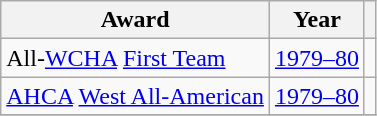<table class="wikitable">
<tr>
<th>Award</th>
<th>Year</th>
<th></th>
</tr>
<tr>
<td>All-<a href='#'>WCHA</a> <a href='#'>First Team</a></td>
<td><a href='#'>1979–80</a></td>
<td></td>
</tr>
<tr>
<td><a href='#'>AHCA</a> <a href='#'>West All-American</a></td>
<td><a href='#'>1979–80</a></td>
<td></td>
</tr>
<tr>
</tr>
</table>
